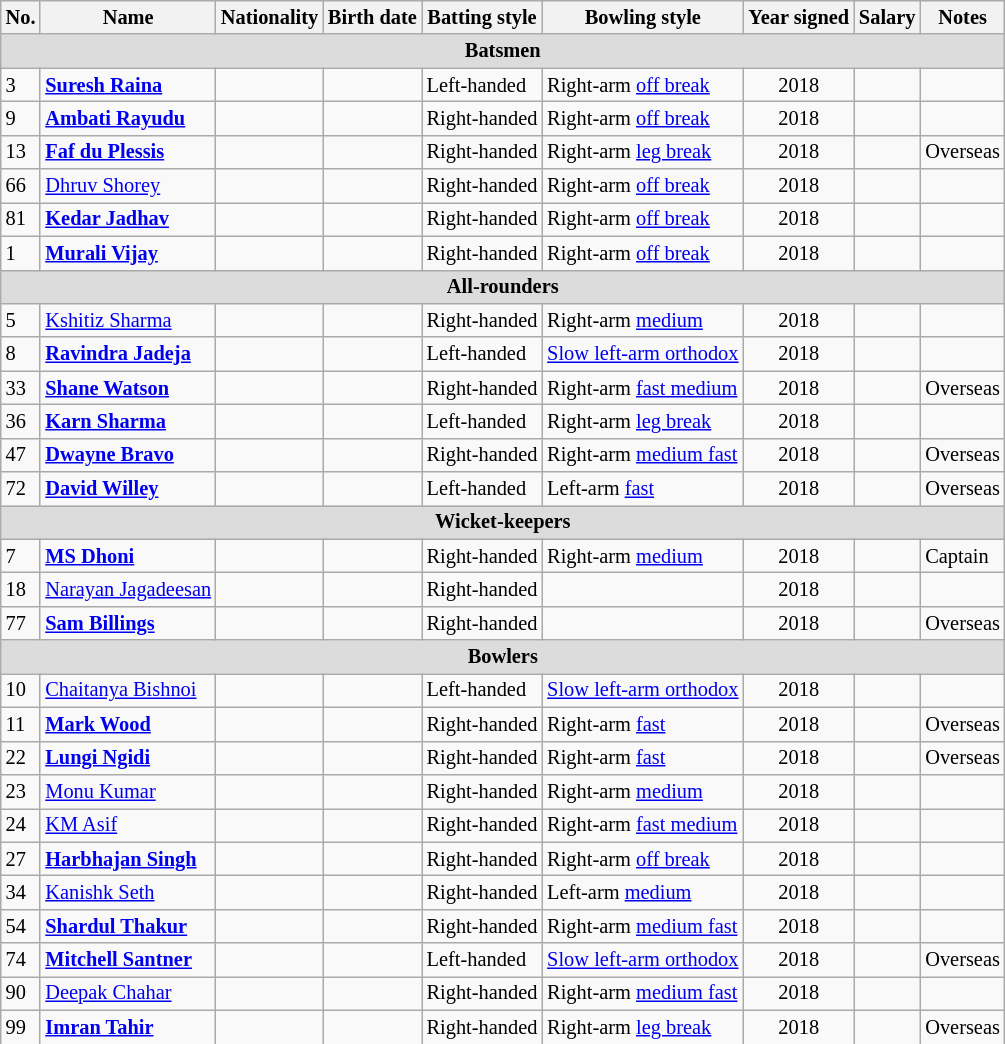<table class="wikitable"  style="font-size:85%;">
<tr>
<th>No.</th>
<th>Name</th>
<th>Nationality</th>
<th>Birth date</th>
<th>Batting style</th>
<th>Bowling style</th>
<th>Year signed</th>
<th>Salary</th>
<th>Notes</th>
</tr>
<tr>
<th colspan="9"  style="background:#dcdcdc; text-align:center;">Batsmen</th>
</tr>
<tr>
<td>3</td>
<td><strong><a href='#'>Suresh Raina</a></strong></td>
<td></td>
<td></td>
<td>Left-handed</td>
<td>Right-arm <a href='#'>off break</a></td>
<td style="text-align:center;">2018</td>
<td style="text-align:right;"></td>
<td></td>
</tr>
<tr>
<td>9</td>
<td><strong><a href='#'>Ambati Rayudu</a></strong></td>
<td></td>
<td></td>
<td>Right-handed</td>
<td>Right-arm <a href='#'>off break</a></td>
<td style="text-align:center;">2018</td>
<td style="text-align:right;"></td>
<td></td>
</tr>
<tr>
<td>13</td>
<td><strong><a href='#'>Faf du Plessis</a></strong></td>
<td></td>
<td></td>
<td>Right-handed</td>
<td>Right-arm <a href='#'>leg break</a></td>
<td style="text-align:center;">2018</td>
<td style="text-align:right;"></td>
<td>Overseas</td>
</tr>
<tr>
<td>66</td>
<td><a href='#'>Dhruv Shorey</a></td>
<td></td>
<td></td>
<td>Right-handed</td>
<td>Right-arm <a href='#'>off break</a></td>
<td style="text-align:center;">2018</td>
<td style="text-align:right;"></td>
<td></td>
</tr>
<tr>
<td>81</td>
<td><strong><a href='#'>Kedar Jadhav</a></strong></td>
<td></td>
<td></td>
<td>Right-handed</td>
<td>Right-arm <a href='#'>off break</a></td>
<td style="text-align:center;">2018</td>
<td style="text-align:right;"></td>
<td></td>
</tr>
<tr>
<td>1</td>
<td><strong><a href='#'>Murali Vijay</a></strong></td>
<td></td>
<td></td>
<td>Right-handed</td>
<td>Right-arm <a href='#'>off break</a></td>
<td style="text-align:center;">2018</td>
<td style="text-align:right;"></td>
<td></td>
</tr>
<tr>
<th colspan="9"  style="background:#dcdcdc; text-align:center;">All-rounders</th>
</tr>
<tr>
<td>5</td>
<td><a href='#'>Kshitiz Sharma</a></td>
<td></td>
<td></td>
<td>Right-handed</td>
<td>Right-arm <a href='#'>medium</a></td>
<td style="text-align:center;">2018</td>
<td style="text-align:right;"></td>
<td></td>
</tr>
<tr>
<td>8</td>
<td><strong><a href='#'>Ravindra Jadeja</a></strong></td>
<td></td>
<td></td>
<td>Left-handed</td>
<td><a href='#'>Slow left-arm orthodox</a></td>
<td style="text-align:center;">2018</td>
<td style="text-align:right;"></td>
<td></td>
</tr>
<tr>
<td>33</td>
<td><strong><a href='#'>Shane Watson</a></strong></td>
<td></td>
<td></td>
<td>Right-handed</td>
<td>Right-arm <a href='#'>fast medium</a></td>
<td style="text-align:center;">2018</td>
<td style="text-align:right;"></td>
<td>Overseas</td>
</tr>
<tr>
<td>36</td>
<td><strong><a href='#'>Karn Sharma</a></strong></td>
<td></td>
<td></td>
<td>Left-handed</td>
<td>Right-arm <a href='#'>leg break</a></td>
<td style="text-align:center;">2018</td>
<td style="text-align:right;"></td>
<td></td>
</tr>
<tr>
<td>47</td>
<td><strong><a href='#'>Dwayne Bravo</a></strong></td>
<td></td>
<td></td>
<td>Right-handed</td>
<td>Right-arm <a href='#'>medium fast</a></td>
<td style="text-align:center;">2018</td>
<td style="text-align:right;"></td>
<td>Overseas</td>
</tr>
<tr>
<td>72</td>
<td><strong><a href='#'>David Willey</a></strong></td>
<td></td>
<td></td>
<td>Left-handed</td>
<td>Left-arm <a href='#'>fast</a></td>
<td style="text-align:center;">2018</td>
<td style="text-align:right;"></td>
<td>Overseas</td>
</tr>
<tr>
<th colspan="9"  style="background:#dcdcdc; text-align:center;">Wicket-keepers</th>
</tr>
<tr>
<td>7</td>
<td><strong><a href='#'>MS Dhoni</a></strong></td>
<td></td>
<td></td>
<td>Right-handed</td>
<td>Right-arm <a href='#'>medium</a></td>
<td style="text-align:center;">2018</td>
<td style="text-align:right;"></td>
<td>Captain</td>
</tr>
<tr>
<td>18</td>
<td><a href='#'>Narayan Jagadeesan</a></td>
<td></td>
<td></td>
<td>Right-handed</td>
<td></td>
<td style="text-align:center;">2018</td>
<td style="text-align:right;"></td>
<td></td>
</tr>
<tr>
<td>77</td>
<td><strong><a href='#'>Sam Billings</a></strong></td>
<td></td>
<td></td>
<td>Right-handed</td>
<td></td>
<td style="text-align:center;">2018</td>
<td style="text-align:right;"></td>
<td>Overseas</td>
</tr>
<tr>
<th colspan="9"  style="background:#dcdcdc; text-align:center;">Bowlers</th>
</tr>
<tr>
<td>10</td>
<td><a href='#'>Chaitanya Bishnoi</a></td>
<td></td>
<td></td>
<td>Left-handed</td>
<td><a href='#'>Slow left-arm orthodox</a></td>
<td style="text-align:center;">2018</td>
<td style="text-align:right;"></td>
<td></td>
</tr>
<tr>
<td>11</td>
<td><strong><a href='#'>Mark Wood</a></strong></td>
<td></td>
<td></td>
<td>Right-handed</td>
<td>Right-arm <a href='#'>fast</a></td>
<td style="text-align:center;">2018</td>
<td style="text-align:right;"></td>
<td>Overseas</td>
</tr>
<tr>
<td>22</td>
<td><strong><a href='#'>Lungi Ngidi</a></strong></td>
<td></td>
<td></td>
<td>Right-handed</td>
<td>Right-arm <a href='#'>fast</a></td>
<td style="text-align:center;">2018</td>
<td style="text-align:right;"></td>
<td>Overseas</td>
</tr>
<tr>
<td>23</td>
<td><a href='#'>Monu Kumar</a></td>
<td></td>
<td></td>
<td>Right-handed</td>
<td>Right-arm <a href='#'>medium</a></td>
<td style="text-align:center;">2018</td>
<td style="text-align:right;"></td>
<td></td>
</tr>
<tr>
<td>24</td>
<td><a href='#'>KM Asif</a></td>
<td></td>
<td></td>
<td>Right-handed</td>
<td>Right-arm <a href='#'>fast medium</a></td>
<td style="text-align:center;">2018</td>
<td style="text-align:right;"></td>
<td></td>
</tr>
<tr>
<td>27</td>
<td><strong><a href='#'>Harbhajan Singh</a></strong></td>
<td></td>
<td></td>
<td>Right-handed</td>
<td>Right-arm <a href='#'>off break</a></td>
<td style="text-align:center;">2018</td>
<td style="text-align:right;"></td>
<td></td>
</tr>
<tr>
<td>34</td>
<td><a href='#'>Kanishk Seth</a></td>
<td></td>
<td></td>
<td>Right-handed</td>
<td>Left-arm <a href='#'>medium</a></td>
<td style="text-align:center;">2018</td>
<td style="text-align:right;"></td>
<td></td>
</tr>
<tr>
<td>54</td>
<td><strong><a href='#'>Shardul Thakur</a></strong></td>
<td></td>
<td></td>
<td>Right-handed</td>
<td>Right-arm <a href='#'>medium fast</a></td>
<td style="text-align:center;">2018</td>
<td style="text-align:right;"></td>
<td></td>
</tr>
<tr>
<td>74</td>
<td><strong><a href='#'>Mitchell Santner</a></strong></td>
<td></td>
<td></td>
<td>Left-handed</td>
<td><a href='#'>Slow left-arm orthodox</a></td>
<td style="text-align:center;">2018</td>
<td style="text-align:right;"></td>
<td>Overseas</td>
</tr>
<tr>
<td>90</td>
<td><a href='#'>Deepak Chahar</a></td>
<td></td>
<td></td>
<td>Right-handed</td>
<td>Right-arm <a href='#'>medium fast</a></td>
<td style="text-align:center;">2018</td>
<td style="text-align:right;"></td>
<td></td>
</tr>
<tr>
<td>99</td>
<td><strong><a href='#'>Imran Tahir</a></strong></td>
<td></td>
<td></td>
<td>Right-handed</td>
<td>Right-arm <a href='#'>leg break</a></td>
<td style="text-align:center;">2018</td>
<td style="text-align:right;"></td>
<td>Overseas</td>
</tr>
<tr>
</tr>
</table>
